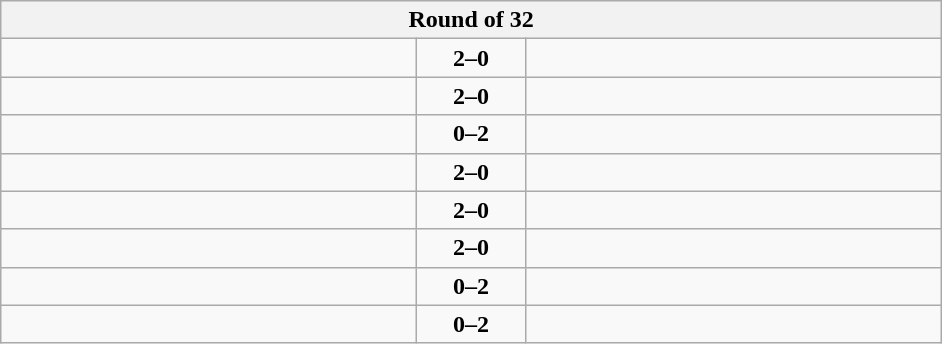<table class="wikitable" style="text-align: center;">
<tr>
<th colspan=3>Round of 32</th>
</tr>
<tr>
<td align=left width="270"><strong></strong></td>
<td align=center width="65"><strong>2–0</strong></td>
<td align=left width="270"></td>
</tr>
<tr>
<td align=left><strong></strong></td>
<td align=center><strong>2–0</strong></td>
<td align=left></td>
</tr>
<tr>
<td align=left></td>
<td align=center><strong>0–2</strong></td>
<td align=left><strong></strong></td>
</tr>
<tr>
<td align=left><strong></strong></td>
<td align=center><strong>2–0</strong></td>
<td align=left></td>
</tr>
<tr>
<td align=left><strong></strong></td>
<td align=center><strong>2–0</strong></td>
<td align=left></td>
</tr>
<tr>
<td align=left><strong></strong></td>
<td align=center><strong>2–0</strong></td>
<td align=left></td>
</tr>
<tr>
<td align=left></td>
<td align=center><strong>0–2</strong></td>
<td align=left><strong></strong></td>
</tr>
<tr>
<td align=left></td>
<td align=center><strong>0–2</strong></td>
<td align=left><strong></strong></td>
</tr>
</table>
